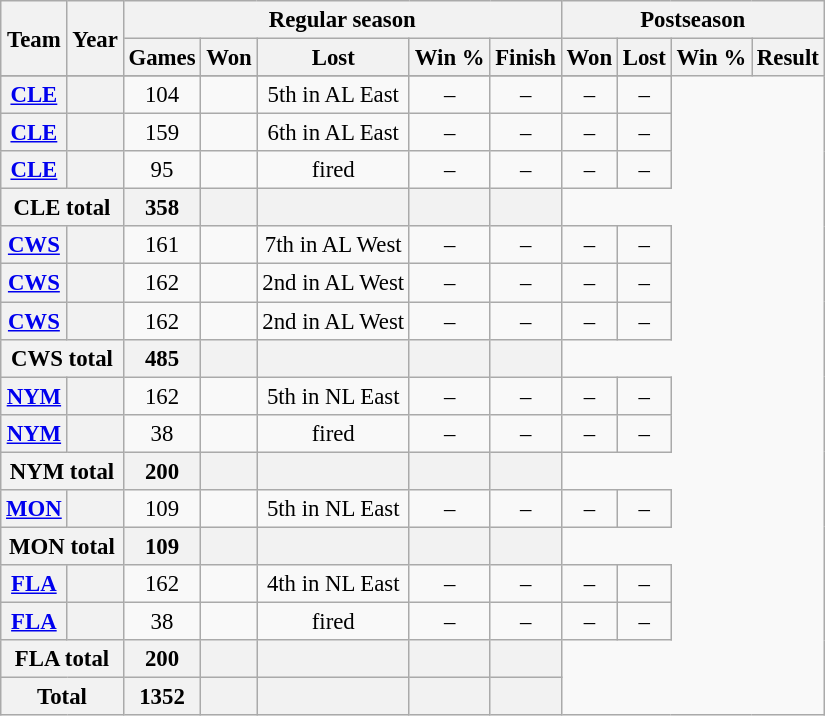<table class="wikitable" style="font-size: 95%; text-align:center;">
<tr>
<th rowspan="2">Team</th>
<th rowspan="2">Year</th>
<th colspan="5">Regular season</th>
<th colspan="4">Postseason</th>
</tr>
<tr>
<th>Games</th>
<th>Won</th>
<th>Lost</th>
<th>Win %</th>
<th>Finish</th>
<th>Won</th>
<th>Lost</th>
<th>Win %</th>
<th>Result</th>
</tr>
<tr>
</tr>
<tr>
<th><a href='#'>CLE</a></th>
<th></th>
<td>104</td>
<td></td>
<td>5th in AL East</td>
<td>–</td>
<td>–</td>
<td>–</td>
<td>–</td>
</tr>
<tr>
<th><a href='#'>CLE</a></th>
<th></th>
<td>159</td>
<td></td>
<td>6th in AL East</td>
<td>–</td>
<td>–</td>
<td>–</td>
<td>–</td>
</tr>
<tr>
<th><a href='#'>CLE</a></th>
<th></th>
<td>95</td>
<td></td>
<td>fired</td>
<td>–</td>
<td>–</td>
<td>–</td>
<td>–</td>
</tr>
<tr>
<th colspan="2">CLE total</th>
<th>358</th>
<th></th>
<th></th>
<th></th>
<th></th>
</tr>
<tr>
<th><a href='#'>CWS</a></th>
<th></th>
<td>161</td>
<td></td>
<td>7th in AL West</td>
<td>–</td>
<td>–</td>
<td>–</td>
<td>–</td>
</tr>
<tr>
<th><a href='#'>CWS</a></th>
<th></th>
<td>162</td>
<td></td>
<td>2nd in AL West</td>
<td>–</td>
<td>–</td>
<td>–</td>
<td>–</td>
</tr>
<tr>
<th><a href='#'>CWS</a></th>
<th></th>
<td>162</td>
<td></td>
<td>2nd in AL West</td>
<td>–</td>
<td>–</td>
<td>–</td>
<td>–</td>
</tr>
<tr>
<th colspan="2">CWS total</th>
<th>485</th>
<th></th>
<th></th>
<th></th>
<th></th>
</tr>
<tr>
<th><a href='#'>NYM</a></th>
<th></th>
<td>162</td>
<td></td>
<td>5th in NL East</td>
<td>–</td>
<td>–</td>
<td>–</td>
<td>–</td>
</tr>
<tr>
<th><a href='#'>NYM</a></th>
<th></th>
<td>38</td>
<td></td>
<td>fired</td>
<td>–</td>
<td>–</td>
<td>–</td>
<td>–</td>
</tr>
<tr>
<th colspan="2">NYM total</th>
<th>200</th>
<th></th>
<th></th>
<th></th>
<th></th>
</tr>
<tr>
<th><a href='#'>MON</a></th>
<th></th>
<td>109</td>
<td></td>
<td>5th in NL East</td>
<td>–</td>
<td>–</td>
<td>–</td>
<td>–</td>
</tr>
<tr>
<th colspan="2">MON total</th>
<th>109</th>
<th></th>
<th></th>
<th></th>
<th></th>
</tr>
<tr>
<th><a href='#'>FLA</a></th>
<th></th>
<td>162</td>
<td></td>
<td>4th in NL East</td>
<td>–</td>
<td>–</td>
<td>–</td>
<td>–</td>
</tr>
<tr>
<th><a href='#'>FLA</a></th>
<th></th>
<td>38</td>
<td></td>
<td>fired</td>
<td>–</td>
<td>–</td>
<td>–</td>
<td>–</td>
</tr>
<tr>
<th colspan="2">FLA total</th>
<th>200</th>
<th></th>
<th></th>
<th></th>
<th></th>
</tr>
<tr>
<th colspan="2">Total</th>
<th>1352</th>
<th></th>
<th></th>
<th></th>
<th></th>
</tr>
</table>
